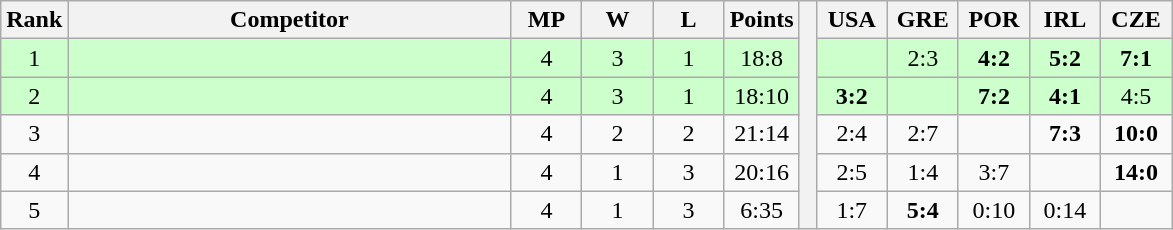<table class="wikitable" style="text-align:center">
<tr>
<th>Rank</th>
<th style="width:18em">Competitor</th>
<th style="width:2.5em">MP</th>
<th style="width:2.5em">W</th>
<th style="width:2.5em">L</th>
<th>Points</th>
<th rowspan="6"> </th>
<th style="width:2.5em">USA</th>
<th style="width:2.5em">GRE</th>
<th style="width:2.5em">POR</th>
<th style="width:2.5em">IRL</th>
<th style="width:2.5em">CZE</th>
</tr>
<tr style="background:#cfc;">
<td>1</td>
<td style="text-align:left"></td>
<td>4</td>
<td>3</td>
<td>1</td>
<td>18:8</td>
<td></td>
<td>2:3</td>
<td><strong>4:2</strong></td>
<td><strong>5:2</strong></td>
<td><strong>7:1</strong></td>
</tr>
<tr style="background:#cfc;">
<td>2</td>
<td style="text-align:left"></td>
<td>4</td>
<td>3</td>
<td>1</td>
<td>18:10</td>
<td><strong>3:2</strong></td>
<td></td>
<td><strong>7:2</strong></td>
<td><strong>4:1</strong></td>
<td>4:5</td>
</tr>
<tr>
<td>3</td>
<td style="text-align:left"></td>
<td>4</td>
<td>2</td>
<td>2</td>
<td>21:14</td>
<td>2:4</td>
<td>2:7</td>
<td></td>
<td><strong>7:3</strong></td>
<td><strong>10:0</strong></td>
</tr>
<tr>
<td>4</td>
<td style="text-align:left"></td>
<td>4</td>
<td>1</td>
<td>3</td>
<td>20:16</td>
<td>2:5</td>
<td>1:4</td>
<td>3:7</td>
<td></td>
<td><strong>14:0</strong></td>
</tr>
<tr>
<td>5</td>
<td style="text-align:left"></td>
<td>4</td>
<td>1</td>
<td>3</td>
<td>6:35</td>
<td>1:7</td>
<td><strong>5:4</strong></td>
<td>0:10</td>
<td>0:14</td>
<td></td>
</tr>
</table>
